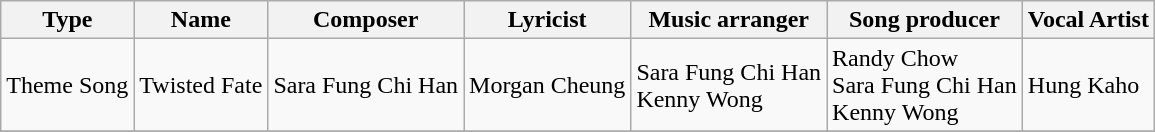<table class="wikitable">
<tr>
<th>Type</th>
<th>Name</th>
<th>Composer</th>
<th>Lyricist</th>
<th>Music arranger</th>
<th>Song producer</th>
<th>Vocal Artist</th>
</tr>
<tr>
<td>Theme Song</td>
<td>Twisted Fate</td>
<td>Sara Fung Chi Han</td>
<td>Morgan Cheung</td>
<td>Sara Fung Chi Han<br>Kenny Wong</td>
<td>Randy Chow<br>Sara Fung Chi Han<br>Kenny Wong</td>
<td>Hung Kaho</td>
</tr>
<tr>
</tr>
</table>
